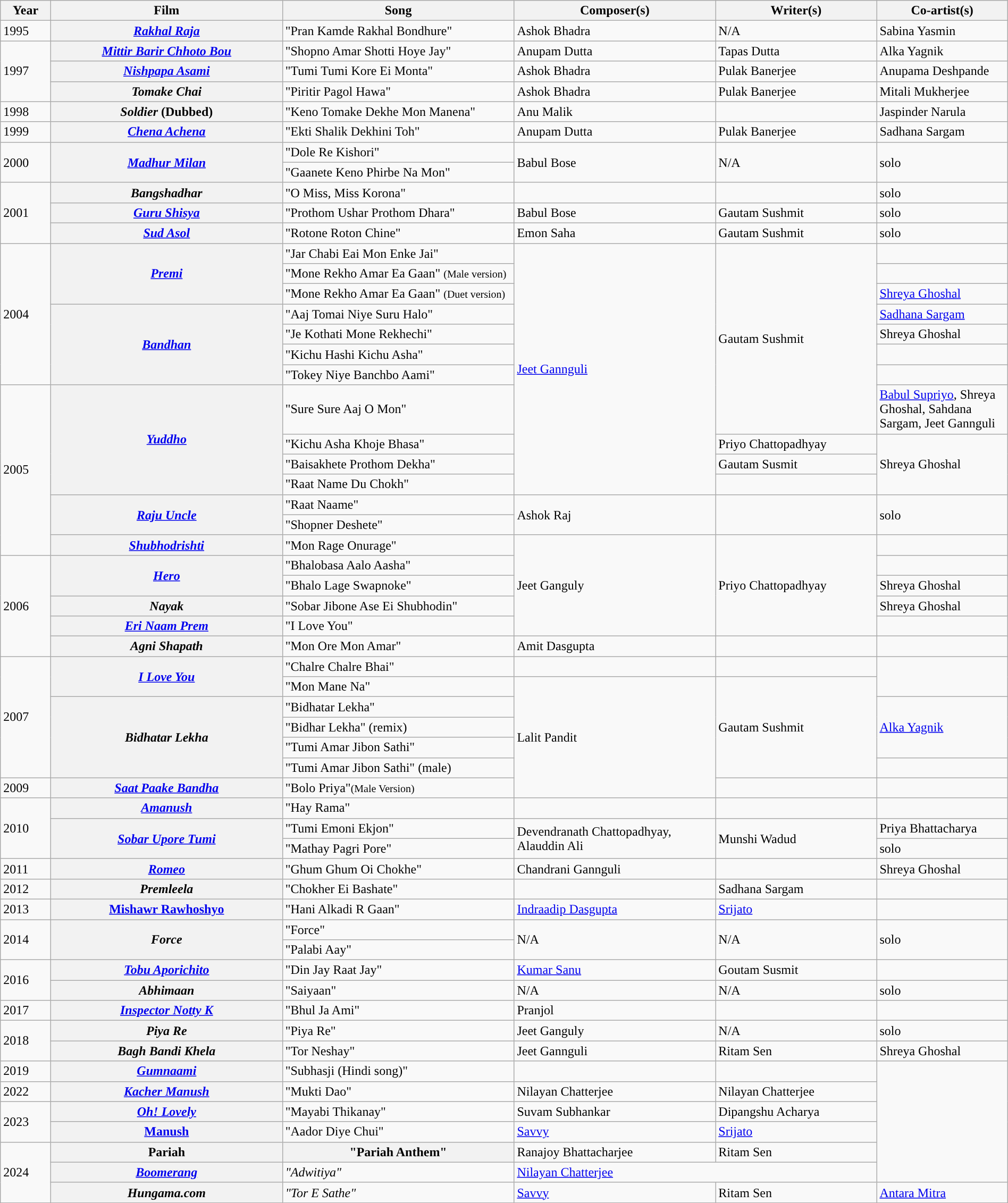<table class="wikitable plainrowheaders" width="100%" textcolor:#000;">
<tr style="background:#b0e0e66;">
<th scope="col" width=5%><strong>Year</strong></th>
<th scope="col" width=23%><strong>Film</strong></th>
<th scope="col" width=23%><strong>Song</strong></th>
<th scope="col" width=20%><strong>Composer(s)</strong></th>
<th scope="col" width=16%><strong>Writer(s)</strong></th>
<th scope="col" width=18%><strong>Co-artist(s)</strong></th>
</tr>
<tr>
<td>1995</td>
<th><em><a href='#'>Rakhal Raja</a></em></th>
<td>"Pran Kamde Rakhal Bondhure"</td>
<td>Ashok Bhadra</td>
<td>N/A</td>
<td>Sabina Yasmin</td>
</tr>
<tr>
<td rowspan=3>1997</td>
<th><em><a href='#'>Mittir Barir Chhoto Bou</a></em></th>
<td>"Shopno Amar Shotti Hoye Jay"</td>
<td>Anupam Dutta</td>
<td>Tapas Dutta</td>
<td>Alka Yagnik</td>
</tr>
<tr>
<th><em><a href='#'>Nishpapa Asami</a></em></th>
<td>"Tumi Tumi Kore Ei Monta"</td>
<td>Ashok Bhadra</td>
<td>Pulak Banerjee</td>
<td>Anupama Deshpande</td>
</tr>
<tr>
<th><em>Tomake Chai</em></th>
<td>"Piritir Pagol Hawa"</td>
<td>Ashok Bhadra</td>
<td>Pulak Banerjee</td>
<td>Mitali Mukherjee</td>
</tr>
<tr>
<td>1998</td>
<th><em>Soldier</em> (Dubbed)</th>
<td>"Keno Tomake Dekhe Mon Manena"</td>
<td>Anu Malik</td>
<td></td>
<td>Jaspinder Narula</td>
</tr>
<tr>
<td>1999</td>
<th><em><a href='#'>Chena Achena</a></em></th>
<td>"Ekti Shalik Dekhini Toh"</td>
<td>Anupam Dutta</td>
<td>Pulak Banerjee</td>
<td>Sadhana Sargam</td>
</tr>
<tr>
<td rowspan=2>2000</td>
<th rowspan=2><em><a href='#'>Madhur Milan</a></em></th>
<td>"Dole Re Kishori"</td>
<td rowspan=2>Babul Bose</td>
<td rowspan=2>N/A</td>
<td rowspan=2>solo</td>
</tr>
<tr>
<td>"Gaanete Keno Phirbe Na Mon"</td>
</tr>
<tr>
<td rowspan="3">2001</td>
<th><em>Bangshadhar</em></th>
<td>"O Miss, Miss Korona"</td>
<td></td>
<td></td>
<td>solo</td>
</tr>
<tr>
<th><em><a href='#'>Guru Shisya</a></em></th>
<td>"Prothom Ushar Prothom Dhara"</td>
<td>Babul Bose</td>
<td>Gautam Sushmit</td>
<td>solo</td>
</tr>
<tr>
<th><em><a href='#'>Sud Asol</a></em></th>
<td>"Rotone Roton Chine"</td>
<td>Emon Saha</td>
<td>Gautam Sushmit</td>
<td>solo</td>
</tr>
<tr>
<td rowspan="7">2004</td>
<th rowspan="3"><em><a href='#'>Premi</a></em></th>
<td>"Jar Chabi Eai Mon Enke Jai"</td>
<td rowspan="11"><a href='#'>Jeet Gannguli</a></td>
<td rowspan="8">Gautam Sushmit</td>
<td></td>
</tr>
<tr>
<td>"Mone Rekho Amar Ea Gaan" <small>(Male version)</small></td>
<td></td>
</tr>
<tr>
<td>"Mone Rekho Amar Ea Gaan" <small>(Duet version)</small></td>
<td><a href='#'>Shreya Ghoshal</a></td>
</tr>
<tr>
<th rowspan="4"><em><a href='#'>Bandhan</a></em></th>
<td>"Aaj Tomai Niye Suru Halo"</td>
<td><a href='#'>Sadhana Sargam</a></td>
</tr>
<tr>
<td>"Je Kothati Mone Rekhechi"</td>
<td>Shreya Ghoshal</td>
</tr>
<tr>
<td>"Kichu Hashi Kichu Asha"</td>
<td></td>
</tr>
<tr>
<td>"Tokey Niye Banchbo Aami"</td>
<td></td>
</tr>
<tr>
<td rowspan="7">2005</td>
<th rowspan="4"><em><a href='#'>Yuddho</a></em></th>
<td>"Sure Sure Aaj O Mon"</td>
<td><a href='#'>Babul Supriyo</a>, Shreya Ghoshal, Sahdana Sargam, Jeet Gannguli</td>
</tr>
<tr>
<td>"Kichu Asha Khoje Bhasa"</td>
<td>Priyo Chattopadhyay</td>
<td rowspan="3">Shreya Ghoshal</td>
</tr>
<tr>
<td>"Baisakhete Prothom Dekha"</td>
<td>Gautam Susmit</td>
</tr>
<tr>
<td>"Raat Name Du Chokh"</td>
</tr>
<tr>
<th rowspan=2><em><a href='#'>Raju Uncle</a></em></th>
<td>"Raat Naame"</td>
<td rowspan=2>Ashok Raj</td>
<td rowspan=2></td>
<td rowspan=2>solo</td>
</tr>
<tr>
<td>"Shopner Deshete"</td>
</tr>
<tr>
<th><em><a href='#'>Shubhodrishti</a></em></th>
<td>"Mon Rage Onurage"</td>
<td rowspan="5">Jeet Ganguly</td>
<td rowspan="5">Priyo Chattopadhyay</td>
<td></td>
</tr>
<tr>
<td rowspan="5">2006</td>
<th rowspan="2"><em><a href='#'>Hero</a></em></th>
<td>"Bhalobasa Aalo Aasha"</td>
<td></td>
</tr>
<tr>
<td>"Bhalo Lage Swapnoke"</td>
<td>Shreya Ghoshal</td>
</tr>
<tr>
<th><em>Nayak</em></th>
<td>"Sobar Jibone Ase Ei Shubhodin"</td>
<td>Shreya Ghoshal</td>
</tr>
<tr>
<th><em><a href='#'>Eri Naam Prem</a></em></th>
<td>"I Love You"</td>
</tr>
<tr>
<th><em>Agni Shapath</em></th>
<td>"Mon Ore Mon Amar"</td>
<td>Amit Dasgupta</td>
<td></td>
<td></td>
</tr>
<tr>
<td rowspan="6">2007</td>
<th rowspan="2"><em><a href='#'>I Love You</a></em></th>
<td>"Chalre Chalre Bhai"</td>
<td></td>
<td></td>
<td rowspan="2"></td>
</tr>
<tr>
<td>"Mon Mane Na"</td>
<td rowspan=6>Lalit Pandit</td>
<td rowspan="5">Gautam Sushmit</td>
</tr>
<tr>
<th rowspan=4><em>Bidhatar Lekha</em></th>
<td>"Bidhatar Lekha"</td>
<td rowspan=3><a href='#'>Alka Yagnik</a></td>
</tr>
<tr>
<td>"Bidhar Lekha" (remix)</td>
</tr>
<tr>
<td>"Tumi Amar Jibon Sathi"</td>
</tr>
<tr>
<td>"Tumi Amar Jibon Sathi" (male)</td>
<td></td>
</tr>
<tr>
<td>2009</td>
<th><em><a href='#'>Saat Paake Bandha</a></em></th>
<td>"Bolo Priya"<small>(Male Version)</small></td>
<td></td>
<td></td>
</tr>
<tr>
<td rowspan="3">2010</td>
<th><em><a href='#'>Amanush</a></em></th>
<td>"Hay Rama"</td>
<td></td>
<td></td>
<td></td>
</tr>
<tr>
<th rowspan="2"><em><a href='#'>Sobar Upore Tumi</a></em></th>
<td>"Tumi Emoni Ekjon"</td>
<td rowspan=2>Devendranath Chattopadhyay, Alauddin Ali</td>
<td rowspan=2>Munshi Wadud</td>
<td>Priya Bhattacharya</td>
</tr>
<tr>
<td>"Mathay Pagri Pore"</td>
<td>solo</td>
</tr>
<tr>
<td>2011</td>
<th><em><a href='#'>Romeo</a></em></th>
<td>"Ghum Ghum Oi Chokhe"</td>
<td>Chandrani Gannguli</td>
<td></td>
<td>Shreya Ghoshal</td>
</tr>
<tr>
<td>2012</td>
<th><em>Premleela</em></th>
<td>"Chokher Ei Bashate"</td>
<td></td>
<td>Sadhana Sargam</td>
</tr>
<tr>
<td>2013</td>
<th><a href='#'>Mishawr Rawhoshyo</a></th>
<td>"Hani Alkadi R Gaan"</td>
<td><a href='#'>Indraadip Dasgupta</a></td>
<td><a href='#'>Srijato</a></td>
<td></td>
</tr>
<tr>
<td rowspan=2>2014</td>
<th rowspan=2><em>Force</em></th>
<td>"Force"</td>
<td rowspan=2>N/A</td>
<td rowspan=2>N/A</td>
<td rowspan=2>solo</td>
</tr>
<tr>
<td>"Palabi Aay"</td>
</tr>
<tr>
<td rowspan=2>2016</td>
<th><em><a href='#'>Tobu Aporichito</a></em></th>
<td>"Din Jay Raat Jay"</td>
<td><a href='#'>Kumar Sanu</a></td>
<td>Goutam Susmit</td>
<td></td>
</tr>
<tr>
<th rowspan=1><em>Abhimaan</em></th>
<td>"Saiyaan"</td>
<td rowspan=1>N/A</td>
<td rowspan=1>N/A</td>
<td>solo</td>
</tr>
<tr>
<td rowspan ="1">2017</td>
<th><em><a href='#'>Inspector Notty K</a></em></th>
<td>"Bhul Ja Ami"</td>
<td>Pranjol</td>
<td></td>
<td></td>
</tr>
<tr>
<td rowspan=2>2018</td>
<th rowspan=1><em>Piya Re</em></th>
<td>"Piya Re"</td>
<td rowspan=1>Jeet Ganguly</td>
<td rowspan=1>N/A</td>
<td>solo</td>
</tr>
<tr>
<th Rowspan=1><em>Bagh Bandi Khela</em></th>
<td>"Tor Neshay"</td>
<td rowspan=1>Jeet Gannguli</td>
<td rowspan=1>Ritam Sen</td>
<td>Shreya Ghoshal</td>
</tr>
<tr>
<td>2019</td>
<th><em><a href='#'>Gumnaami</a></em></th>
<td>"Subhasji (Hindi song)"</td>
<td></td>
<td></td>
<td rowspan="6"></td>
</tr>
<tr>
<td>2022</td>
<th><em><a href='#'>Kacher Manush</a></em></th>
<td>"Mukti Dao"</td>
<td rowspan=1>Nilayan Chatterjee</td>
<td rowspan=1>Nilayan Chatterjee</td>
</tr>
<tr>
<td rowspan="2">2023</td>
<th><em><a href='#'>Oh! Lovely</a></em></th>
<td>"Mayabi Thikanay"</td>
<td>Suvam Subhankar</td>
<td>Dipangshu Acharya</td>
</tr>
<tr>
<th><a href='#'>Manush</a></th>
<td>"Aador Diye Chui"</td>
<td><a href='#'>Savvy</a></td>
<td><a href='#'>Srijato</a></td>
</tr>
<tr>
<td rowspan="3">2024</td>
<th>Pariah</th>
<th>"Pariah Anthem"</th>
<td>Ranajoy Bhattacharjee</td>
<td>Ritam Sen</td>
</tr>
<tr>
<th><a href='#'><em>Boomerang</em></a></th>
<td><em>"Adwitiya"</em></td>
<td colspan="2"><a href='#'>Nilayan Chatterjee</a></td>
</tr>
<tr>
<th><em>Hungama.com</em></th>
<td><em>"Tor E Sathe"</em></td>
<td><a href='#'>Savvy</a></td>
<td>Ritam Sen</td>
<td><a href='#'>Antara Mitra</a></td>
</tr>
</table>
